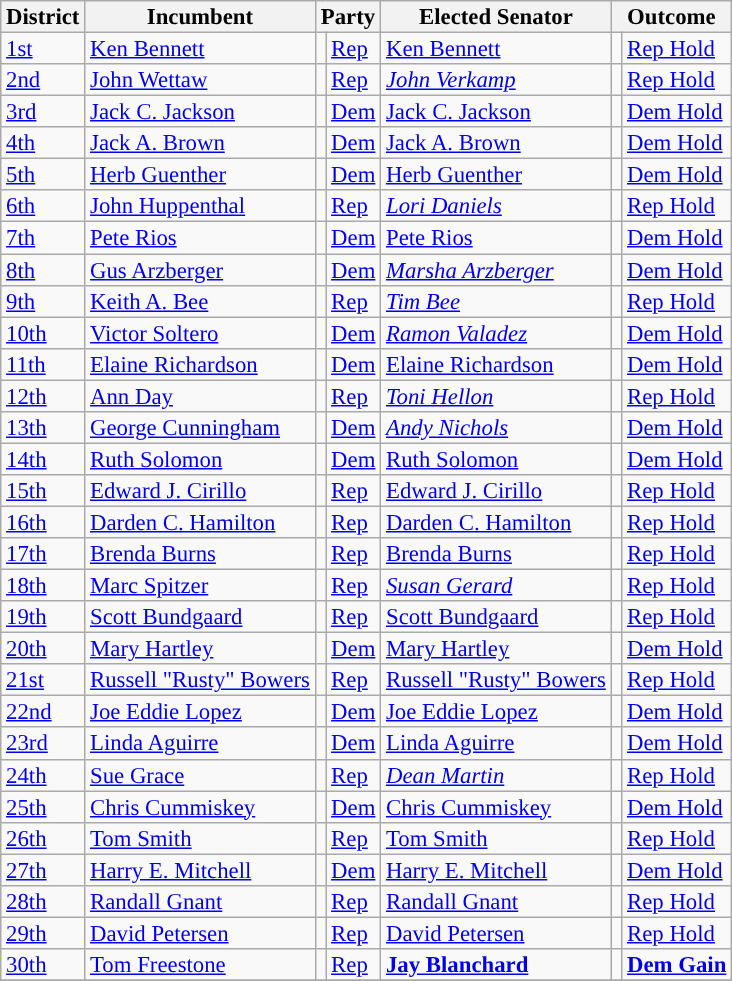<table class="sortable wikitable" style="font-size:95%;line-height:14px;">
<tr>
<th>District</th>
<th>Incumbent</th>
<th colspan="2">Party</th>
<th>Elected Senator</th>
<th colspan="2">Outcome</th>
</tr>
<tr>
<td><a href='#'>1st</a></td>
<td><a href='#'>Ken Bennett</a></td>
<td style="background:"></td>
<td><a href='#'>Rep</a></td>
<td><a href='#'>Ken Bennett</a></td>
<td style="background:"></td>
<td><a href='#'>Rep Hold</a></td>
</tr>
<tr>
<td><a href='#'>2nd</a></td>
<td><a href='#'>John Wettaw</a></td>
<td style="background:"></td>
<td><a href='#'>Rep</a></td>
<td><em><a href='#'>John Verkamp</a></em></td>
<td style="background:"></td>
<td><a href='#'>Rep Hold</a></td>
</tr>
<tr>
<td><a href='#'>3rd</a></td>
<td><a href='#'>Jack C. Jackson</a></td>
<td style="background:"></td>
<td><a href='#'>Dem</a></td>
<td><a href='#'>Jack C. Jackson</a></td>
<td style="background:"></td>
<td><a href='#'>Dem Hold</a></td>
</tr>
<tr>
<td><a href='#'>4th</a></td>
<td><a href='#'>Jack A. Brown</a></td>
<td style="background:"></td>
<td><a href='#'>Dem</a></td>
<td><a href='#'>Jack A. Brown</a></td>
<td style="background:"></td>
<td><a href='#'>Dem Hold</a></td>
</tr>
<tr>
<td><a href='#'>5th</a></td>
<td><a href='#'>Herb Guenther</a></td>
<td style="background:"></td>
<td><a href='#'>Dem</a></td>
<td><a href='#'>Herb Guenther</a></td>
<td style="background:"></td>
<td><a href='#'>Dem Hold</a></td>
</tr>
<tr>
<td><a href='#'>6th</a></td>
<td><a href='#'>John Huppenthal</a></td>
<td style="background:"></td>
<td><a href='#'>Rep</a></td>
<td><em><a href='#'>Lori Daniels</a></em></td>
<td style="background:"></td>
<td><a href='#'>Rep Hold</a></td>
</tr>
<tr>
<td><a href='#'>7th</a></td>
<td><a href='#'>Pete Rios</a></td>
<td style="background:"></td>
<td><a href='#'>Dem</a></td>
<td><a href='#'>Pete Rios</a></td>
<td style="background:"></td>
<td><a href='#'>Dem Hold</a></td>
</tr>
<tr>
<td><a href='#'>8th</a></td>
<td><a href='#'>Gus Arzberger</a></td>
<td style="background:"></td>
<td><a href='#'>Dem</a></td>
<td><em><a href='#'>Marsha Arzberger</a></em></td>
<td style="background:"></td>
<td><a href='#'>Dem Hold</a></td>
</tr>
<tr>
<td><a href='#'>9th</a></td>
<td><a href='#'>Keith A. Bee</a></td>
<td style="background:"></td>
<td><a href='#'>Rep</a></td>
<td><em><a href='#'>Tim Bee</a></em></td>
<td style="background:"></td>
<td><a href='#'>Rep Hold</a></td>
</tr>
<tr>
<td><a href='#'>10th</a></td>
<td><a href='#'>Victor Soltero</a></td>
<td style="background:"></td>
<td><a href='#'>Dem</a></td>
<td><em><a href='#'>Ramon Valadez</a></em></td>
<td style="background:"></td>
<td><a href='#'>Dem Hold</a></td>
</tr>
<tr>
<td><a href='#'>11th</a></td>
<td><a href='#'>Elaine Richardson</a></td>
<td style="background:"></td>
<td><a href='#'>Dem</a></td>
<td><a href='#'>Elaine Richardson</a></td>
<td style="background:"></td>
<td><a href='#'>Dem Hold</a></td>
</tr>
<tr>
<td><a href='#'>12th</a></td>
<td><a href='#'>Ann Day</a></td>
<td style="background:"></td>
<td><a href='#'>Rep</a></td>
<td><em><a href='#'>Toni Hellon</a></em></td>
<td style="background:"></td>
<td><a href='#'>Rep Hold</a></td>
</tr>
<tr>
<td><a href='#'>13th</a></td>
<td><a href='#'>George Cunningham</a></td>
<td style="background:"></td>
<td><a href='#'>Dem</a></td>
<td><em><a href='#'>Andy Nichols</a></em></td>
<td style="background:"></td>
<td><a href='#'>Dem Hold</a></td>
</tr>
<tr>
<td><a href='#'>14th</a></td>
<td><a href='#'>Ruth Solomon</a></td>
<td style="background:"></td>
<td><a href='#'>Dem</a></td>
<td><a href='#'>Ruth Solomon</a></td>
<td style="background:"></td>
<td><a href='#'>Dem Hold</a></td>
</tr>
<tr>
<td><a href='#'>15th</a></td>
<td><a href='#'>Edward J. Cirillo</a></td>
<td style="background:"></td>
<td><a href='#'>Rep</a></td>
<td><a href='#'>Edward J. Cirillo</a></td>
<td style="background:"></td>
<td><a href='#'>Rep Hold</a></td>
</tr>
<tr>
<td><a href='#'>16th</a></td>
<td><a href='#'>Darden C. Hamilton</a></td>
<td style="background:"></td>
<td><a href='#'>Rep</a></td>
<td><a href='#'>Darden C. Hamilton</a></td>
<td style="background:"></td>
<td><a href='#'>Rep Hold</a></td>
</tr>
<tr>
<td><a href='#'>17th</a></td>
<td><a href='#'>Brenda Burns</a></td>
<td style="background:"></td>
<td><a href='#'>Rep</a></td>
<td><a href='#'>Brenda Burns</a></td>
<td style="background:"></td>
<td><a href='#'>Rep Hold</a></td>
</tr>
<tr>
<td><a href='#'>18th</a></td>
<td><a href='#'>Marc Spitzer</a></td>
<td style="background:"></td>
<td><a href='#'>Rep</a></td>
<td><em><a href='#'>Susan Gerard</a></em></td>
<td style="background:"></td>
<td><a href='#'>Rep Hold</a></td>
</tr>
<tr>
<td><a href='#'>19th</a></td>
<td><a href='#'>Scott Bundgaard</a></td>
<td style="background:"></td>
<td><a href='#'>Rep</a></td>
<td><a href='#'>Scott Bundgaard</a></td>
<td style="background:"></td>
<td><a href='#'>Rep Hold</a></td>
</tr>
<tr>
<td><a href='#'>20th</a></td>
<td><a href='#'>Mary Hartley</a></td>
<td style="background:"></td>
<td><a href='#'>Dem</a></td>
<td><a href='#'>Mary Hartley</a></td>
<td style="background:"></td>
<td><a href='#'>Dem Hold</a></td>
</tr>
<tr>
<td><a href='#'>21st</a></td>
<td><a href='#'>Russell "Rusty" Bowers</a></td>
<td style="background:"></td>
<td><a href='#'>Rep</a></td>
<td><a href='#'>Russell "Rusty" Bowers</a></td>
<td style="background:"></td>
<td><a href='#'>Rep Hold</a></td>
</tr>
<tr>
<td><a href='#'>22nd</a></td>
<td><a href='#'>Joe Eddie Lopez</a></td>
<td style="background:"></td>
<td><a href='#'>Dem</a></td>
<td><a href='#'>Joe Eddie Lopez</a></td>
<td style="background:"></td>
<td><a href='#'>Dem Hold</a></td>
</tr>
<tr>
<td><a href='#'>23rd</a></td>
<td><a href='#'>Linda Aguirre</a></td>
<td style="background:"></td>
<td><a href='#'>Dem</a></td>
<td><a href='#'>Linda Aguirre</a></td>
<td style="background:"></td>
<td><a href='#'>Dem Hold</a></td>
</tr>
<tr>
<td><a href='#'>24th</a></td>
<td><a href='#'>Sue Grace</a></td>
<td style="background:"></td>
<td><a href='#'>Rep</a></td>
<td><em><a href='#'>Dean Martin</a></em></td>
<td style="background:"></td>
<td><a href='#'>Rep Hold</a></td>
</tr>
<tr>
<td><a href='#'>25th</a></td>
<td><a href='#'>Chris Cummiskey</a></td>
<td style="background:"></td>
<td><a href='#'>Dem</a></td>
<td><a href='#'>Chris Cummiskey</a></td>
<td style="background:"></td>
<td><a href='#'>Dem Hold</a></td>
</tr>
<tr>
<td><a href='#'>26th</a></td>
<td><a href='#'>Tom Smith</a></td>
<td style="background:"></td>
<td><a href='#'>Rep</a></td>
<td><a href='#'>Tom Smith</a></td>
<td style="background:"></td>
<td><a href='#'>Rep Hold</a></td>
</tr>
<tr>
<td><a href='#'>27th</a></td>
<td><a href='#'>Harry E. Mitchell</a></td>
<td style="background:"></td>
<td><a href='#'>Dem</a></td>
<td><a href='#'>Harry E. Mitchell</a></td>
<td style="background:"></td>
<td><a href='#'>Dem Hold</a></td>
</tr>
<tr>
<td><a href='#'>28th</a></td>
<td><a href='#'>Randall Gnant</a></td>
<td style="background:"></td>
<td><a href='#'>Rep</a></td>
<td><a href='#'>Randall Gnant</a></td>
<td style="background:"></td>
<td><a href='#'>Rep Hold</a></td>
</tr>
<tr>
<td><a href='#'>29th</a></td>
<td><a href='#'>David Petersen</a></td>
<td style="background:"></td>
<td><a href='#'>Rep</a></td>
<td><a href='#'>David Petersen</a></td>
<td style="background:"></td>
<td><a href='#'>Rep Hold</a></td>
</tr>
<tr>
<td><a href='#'>30th</a></td>
<td><a href='#'>Tom Freestone</a></td>
<td style="background:"></td>
<td><a href='#'>Rep</a></td>
<td><strong><a href='#'>Jay Blanchard</a></strong></td>
<td style="background:"></td>
<td><strong><a href='#'>Dem Gain</a></strong></td>
</tr>
<tr>
</tr>
</table>
